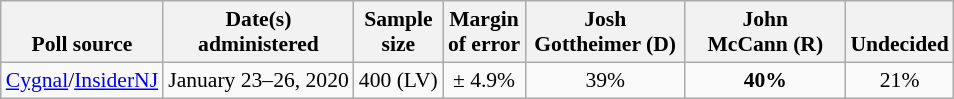<table class="wikitable" style="font-size:90%;text-align:center;">
<tr valign=bottom>
<th>Poll source</th>
<th>Date(s)<br>administered</th>
<th>Sample<br>size</th>
<th>Margin<br>of error</th>
<th style="width:100px;">Josh<br>Gottheimer (D)</th>
<th style="width:100px;">John<br>McCann (R)</th>
<th>Undecided</th>
</tr>
<tr>
<td style="text-align:left;"><a href='#'>Cygnal</a>/<a href='#'>InsiderNJ</a></td>
<td>January 23–26, 2020</td>
<td>400 (LV)</td>
<td>± 4.9%</td>
<td>39%</td>
<td><strong>40%</strong></td>
<td>21%</td>
</tr>
</table>
